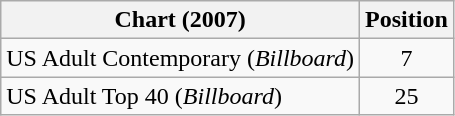<table class="wikitable">
<tr>
<th>Chart (2007)</th>
<th>Position</th>
</tr>
<tr>
<td>US Adult Contemporary (<em>Billboard</em>)</td>
<td style="text-align:center;">7</td>
</tr>
<tr>
<td>US Adult Top 40 (<em>Billboard</em>)</td>
<td style="text-align:center;">25</td>
</tr>
</table>
